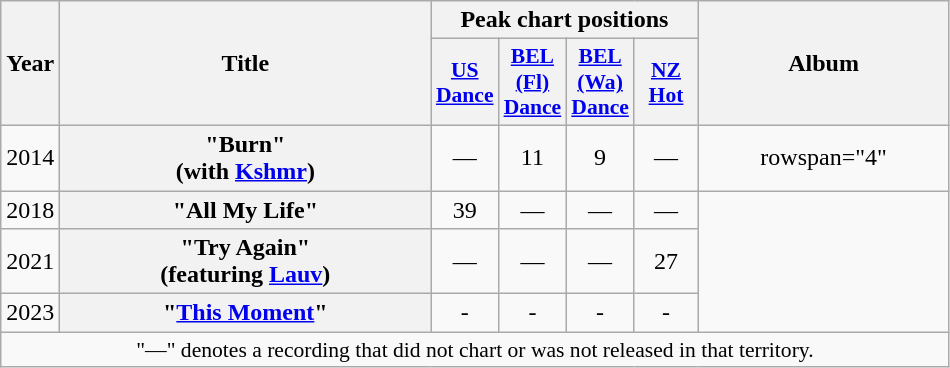<table class="wikitable plainrowheaders" style="text-align:center;">
<tr>
<th scope="col" rowspan="2" style="width:1em;">Year</th>
<th scope="col" rowspan="2" style="width:15em;">Title</th>
<th scope="col" colspan="4">Peak chart positions</th>
<th scope="col" rowspan="2" style="width:10em;">Album</th>
</tr>
<tr>
<th scope="col" style="width:2.5em;font-size:90%;"><a href='#'>US Dance</a><br></th>
<th scope="col" style="width:2.5em;font-size:90%;"><a href='#'>BEL (Fl)<br>Dance</a><br></th>
<th scope="col" style="width:2.5em;font-size:90%;"><a href='#'>BEL (Wa)<br>Dance</a><br></th>
<th scope="col" style="width:2.5em;font-size:90%;"><a href='#'>NZ<br>Hot</a><br></th>
</tr>
<tr>
<td>2014</td>
<th scope="row">"Burn" <br><span>(with <a href='#'>Kshmr</a>)</span></th>
<td>—</td>
<td>11</td>
<td>9</td>
<td>—</td>
<td>rowspan="4" </td>
</tr>
<tr>
<td>2018</td>
<th scope="row">"All My Life"</th>
<td>39</td>
<td>—</td>
<td>—</td>
<td>—</td>
</tr>
<tr>
<td>2021</td>
<th scope="row">"Try Again"<br><span>(featuring <a href='#'>Lauv</a>)</span></th>
<td>—</td>
<td>—</td>
<td>—</td>
<td>27</td>
</tr>
<tr>
<td>2023</td>
<th scope="row">"<a href='#'>This Moment</a>"</th>
<td>-</td>
<td>-</td>
<td>-</td>
<td>-</td>
</tr>
<tr>
<td colspan="7" style="font-size:90%">"—" denotes a recording that did not chart or was not released in that territory.</td>
</tr>
</table>
